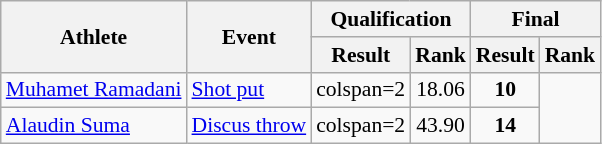<table class="wikitable" style="text-align:center; font-size:90%">
<tr>
<th rowspan="2">Athlete</th>
<th rowspan="2">Event</th>
<th colspan="2">Qualification</th>
<th colspan="2">Final</th>
</tr>
<tr>
<th>Result</th>
<th>Rank</th>
<th>Result</th>
<th>Rank</th>
</tr>
<tr>
<td align="left"><a href='#'>Muhamet Ramadani</a></td>
<td align="left"><a href='#'>Shot put</a></td>
<td>colspan=2 </td>
<td>18.06</td>
<td><strong>10</strong></td>
</tr>
<tr>
<td align="left"><a href='#'>Alaudin Suma</a></td>
<td align="left"><a href='#'>Discus throw</a></td>
<td>colspan=2 </td>
<td>43.90</td>
<td><strong>14</strong></td>
</tr>
</table>
